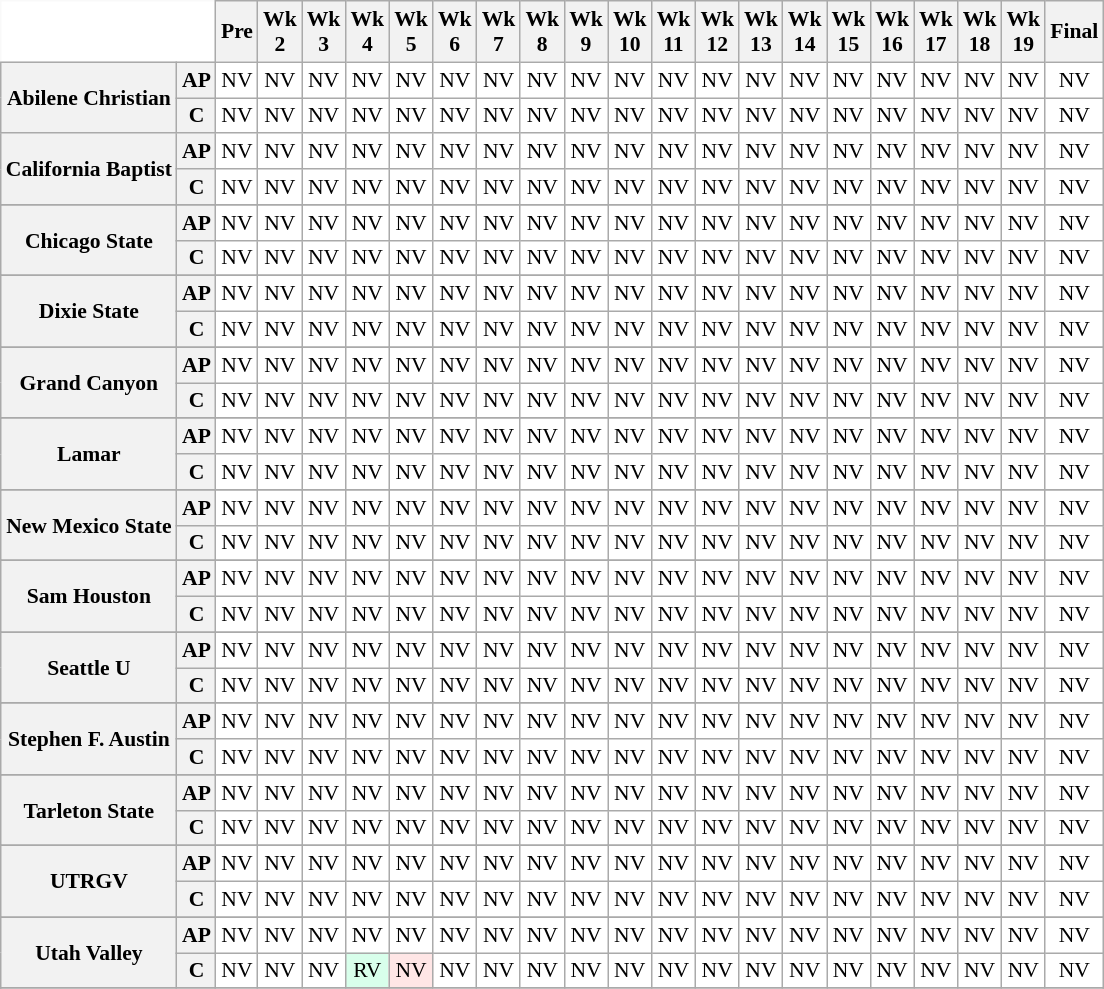<table class="wikitable" style="white-space:nowrap;font-size:90%;text-align:center;">
<tr>
<th colspan=2 style="background:white; border-top-style:hidden; border-left-style:hidden;"> </th>
<th>Pre</th>
<th>Wk<br>2</th>
<th>Wk<br>3</th>
<th>Wk<br>4</th>
<th>Wk<br>5</th>
<th>Wk<br>6</th>
<th>Wk<br>7</th>
<th>Wk<br>8</th>
<th>Wk<br>9</th>
<th>Wk<br>10</th>
<th>Wk<br>11</th>
<th>Wk<br>12</th>
<th>Wk<br>13</th>
<th>Wk<br>14</th>
<th>Wk<br>15</th>
<th>Wk<br>16</th>
<th>Wk<br>17</th>
<th>Wk<br>18</th>
<th>Wk<br>19</th>
<th>Final</th>
</tr>
<tr>
<th rowspan=2 style=>Abilene Christian</th>
<th>AP</th>
<td style="background:#FFF;">NV</td>
<td style="background:#FFF;">NV</td>
<td style="background:#FFF;">NV</td>
<td style="background:#FFF;">NV</td>
<td style="background:#FFF;">NV</td>
<td style="background:#FFF;">NV</td>
<td style="background:#FFF;">NV</td>
<td style="background:#FFF;">NV</td>
<td style="background:#FFF;">NV</td>
<td style="background:#FFF;">NV</td>
<td style="background:#FFF;">NV</td>
<td style="background:#FFF;">NV</td>
<td style="background:#FFF;">NV</td>
<td style="background:#FFF;">NV</td>
<td style="background:#FFF;">NV</td>
<td style="background:#FFF;">NV</td>
<td style="background:#FFF;">NV</td>
<td style="background:#FFF;">NV</td>
<td style="background:#FFF;">NV</td>
<td style="background:#FFF;">NV</td>
</tr>
<tr>
<th>C</th>
<td style="background:#FFF;">NV</td>
<td style="background:#FFF;">NV</td>
<td style="background:#FFF;">NV</td>
<td style="background:#FFF;">NV</td>
<td style="background:#FFF;">NV</td>
<td style="background:#FFF;">NV</td>
<td style="background:#FFF;">NV</td>
<td style="background:#FFF;">NV</td>
<td style="background:#FFF;">NV</td>
<td style="background:#FFF;">NV</td>
<td style="background:#FFF;">NV</td>
<td style="background:#FFF;">NV</td>
<td style="background:#FFF;">NV</td>
<td style="background:#FFF;">NV</td>
<td style="background:#FFF;">NV</td>
<td style="background:#FFF;">NV</td>
<td style="background:#FFF;">NV</td>
<td style="background:#FFF;">NV</td>
<td style="background:#FFF;">NV</td>
<td style="background:#FFF;">NV</td>
</tr>
<tr>
<th rowspan=2 style=>California Baptist</th>
<th>AP</th>
<td style="background:#FFF;">NV</td>
<td style="background:#FFF;">NV</td>
<td style="background:#FFF;">NV</td>
<td style="background:#FFF;">NV</td>
<td style="background:#FFF;">NV</td>
<td style="background:#FFF;">NV</td>
<td style="background:#FFF;">NV</td>
<td style="background:#FFF;">NV</td>
<td style="background:#FFF;">NV</td>
<td style="background:#FFF;">NV</td>
<td style="background:#FFF;">NV</td>
<td style="background:#FFF;">NV</td>
<td style="background:#FFF;">NV</td>
<td style="background:#FFF;">NV</td>
<td style="background:#FFF;">NV</td>
<td style="background:#FFF;">NV</td>
<td style="background:#FFF;">NV</td>
<td style="background:#FFF;">NV</td>
<td style="background:#FFF;">NV</td>
<td style="background:#FFF;">NV</td>
</tr>
<tr>
<th>C</th>
<td style="background:#FFF;">NV</td>
<td style="background:#FFF;">NV</td>
<td style="background:#FFF;">NV</td>
<td style="background:#FFF;">NV</td>
<td style="background:#FFF;">NV</td>
<td style="background:#FFF;">NV</td>
<td style="background:#FFF;">NV</td>
<td style="background:#FFF;">NV</td>
<td style="background:#FFF;">NV</td>
<td style="background:#FFF;">NV</td>
<td style="background:#FFF;">NV</td>
<td style="background:#FFF;">NV</td>
<td style="background:#FFF;">NV</td>
<td style="background:#FFF;">NV</td>
<td style="background:#FFF;">NV</td>
<td style="background:#FFF;">NV</td>
<td style="background:#FFF;">NV</td>
<td style="background:#FFF;">NV</td>
<td style="background:#FFF;">NV</td>
<td style="background:#FFF;">NV</td>
</tr>
<tr>
</tr>
<tr>
<th rowspan=2 style=>Chicago State</th>
<th>AP</th>
<td style="background:#FFF;">NV</td>
<td style="background:#FFF;">NV</td>
<td style="background:#FFF;">NV</td>
<td style="background:#FFF;">NV</td>
<td style="background:#FFF;">NV</td>
<td style="background:#FFF;">NV</td>
<td style="background:#FFF;">NV</td>
<td style="background:#FFF;">NV</td>
<td style="background:#FFF;">NV</td>
<td style="background:#FFF;">NV</td>
<td style="background:#FFF;">NV</td>
<td style="background:#FFF;">NV</td>
<td style="background:#FFF;">NV</td>
<td style="background:#FFF;">NV</td>
<td style="background:#FFF;">NV</td>
<td style="background:#FFF;">NV</td>
<td style="background:#FFF;">NV</td>
<td style="background:#FFF;">NV</td>
<td style="background:#FFF;">NV</td>
<td style="background:#FFF;">NV</td>
</tr>
<tr>
<th>C</th>
<td style="background:#FFF;">NV</td>
<td style="background:#FFF;">NV</td>
<td style="background:#FFF;">NV</td>
<td style="background:#FFF;">NV</td>
<td style="background:#FFF;">NV</td>
<td style="background:#FFF;">NV</td>
<td style="background:#FFF;">NV</td>
<td style="background:#FFF;">NV</td>
<td style="background:#FFF;">NV</td>
<td style="background:#FFF;">NV</td>
<td style="background:#FFF;">NV</td>
<td style="background:#FFF;">NV</td>
<td style="background:#FFF;">NV</td>
<td style="background:#FFF;">NV</td>
<td style="background:#FFF;">NV</td>
<td style="background:#FFF;">NV</td>
<td style="background:#FFF;">NV</td>
<td style="background:#FFF;">NV</td>
<td style="background:#FFF;">NV</td>
<td style="background:#FFF;">NV</td>
</tr>
<tr>
</tr>
<tr>
<th rowspan=2 style=>Dixie State</th>
<th>AP</th>
<td style="background:#FFF;">NV</td>
<td style="background:#FFF;">NV</td>
<td style="background:#FFF;">NV</td>
<td style="background:#FFF;">NV</td>
<td style="background:#FFF;">NV</td>
<td style="background:#FFF;">NV</td>
<td style="background:#FFF;">NV</td>
<td style="background:#FFF;">NV</td>
<td style="background:#FFF;">NV</td>
<td style="background:#FFF;">NV</td>
<td style="background:#FFF;">NV</td>
<td style="background:#FFF;">NV</td>
<td style="background:#FFF;">NV</td>
<td style="background:#FFF;">NV</td>
<td style="background:#FFF;">NV</td>
<td style="background:#FFF;">NV</td>
<td style="background:#FFF;">NV</td>
<td style="background:#FFF;">NV</td>
<td style="background:#FFF;">NV</td>
<td style="background:#FFF;">NV</td>
</tr>
<tr>
<th>C</th>
<td style="background:#FFF;">NV</td>
<td style="background:#FFF;">NV</td>
<td style="background:#FFF;">NV</td>
<td style="background:#FFF;">NV</td>
<td style="background:#FFF;">NV</td>
<td style="background:#FFF;">NV</td>
<td style="background:#FFF;">NV</td>
<td style="background:#FFF;">NV</td>
<td style="background:#FFF;">NV</td>
<td style="background:#FFF;">NV</td>
<td style="background:#FFF;">NV</td>
<td style="background:#FFF;">NV</td>
<td style="background:#FFF;">NV</td>
<td style="background:#FFF;">NV</td>
<td style="background:#FFF;">NV</td>
<td style="background:#FFF;">NV</td>
<td style="background:#FFF;">NV</td>
<td style="background:#FFF;">NV</td>
<td style="background:#FFF;">NV</td>
<td style="background:#FFF;">NV</td>
</tr>
<tr>
</tr>
<tr>
<th rowspan=2 style=>Grand Canyon</th>
<th>AP</th>
<td style="background:#FFF;">NV</td>
<td style="background:#FFF;">NV</td>
<td style="background:#FFF;">NV</td>
<td style="background:#FFF;">NV</td>
<td style="background:#FFF;">NV</td>
<td style="background:#FFF;">NV</td>
<td style="background:#FFF;">NV</td>
<td style="background:#FFF;">NV</td>
<td style="background:#FFF;">NV</td>
<td style="background:#FFF;">NV</td>
<td style="background:#FFF;">NV</td>
<td style="background:#FFF;">NV</td>
<td style="background:#FFF;">NV</td>
<td style="background:#FFF;">NV</td>
<td style="background:#FFF;">NV</td>
<td style="background:#FFF;">NV</td>
<td style="background:#FFF;">NV</td>
<td style="background:#FFF;">NV</td>
<td style="background:#FFF;">NV</td>
<td style="background:#FFF;">NV</td>
</tr>
<tr>
<th>C</th>
<td style="background:#FFF;">NV</td>
<td style="background:#FFF;">NV</td>
<td style="background:#FFF;">NV</td>
<td style="background:#FFF;">NV</td>
<td style="background:#FFF;">NV</td>
<td style="background:#FFF;">NV</td>
<td style="background:#FFF;">NV</td>
<td style="background:#FFF;">NV</td>
<td style="background:#FFF;">NV</td>
<td style="background:#FFF;">NV</td>
<td style="background:#FFF;">NV</td>
<td style="background:#FFF;">NV</td>
<td style="background:#FFF;">NV</td>
<td style="background:#FFF;">NV</td>
<td style="background:#FFF;">NV</td>
<td style="background:#FFF;">NV</td>
<td style="background:#FFF;">NV</td>
<td style="background:#FFF;">NV</td>
<td style="background:#FFF;">NV</td>
<td style="background:#FFF;">NV</td>
</tr>
<tr>
</tr>
<tr>
<th rowspan=2 style=>Lamar</th>
<th>AP</th>
<td style="background:#FFF;">NV</td>
<td style="background:#FFF;">NV</td>
<td style="background:#FFF;">NV</td>
<td style="background:#FFF;">NV</td>
<td style="background:#FFF;">NV</td>
<td style="background:#FFF;">NV</td>
<td style="background:#FFF;">NV</td>
<td style="background:#FFF;">NV</td>
<td style="background:#FFF;">NV</td>
<td style="background:#FFF;">NV</td>
<td style="background:#FFF;">NV</td>
<td style="background:#FFF;">NV</td>
<td style="background:#FFF;">NV</td>
<td style="background:#FFF;">NV</td>
<td style="background:#FFF;">NV</td>
<td style="background:#FFF;">NV</td>
<td style="background:#FFF;">NV</td>
<td style="background:#FFF;">NV</td>
<td style="background:#FFF;">NV</td>
<td style="background:#FFF;">NV</td>
</tr>
<tr>
<th>C</th>
<td style="background:#FFF;">NV</td>
<td style="background:#FFF;">NV</td>
<td style="background:#FFF;">NV</td>
<td style="background:#FFF;">NV</td>
<td style="background:#FFF;">NV</td>
<td style="background:#FFF;">NV</td>
<td style="background:#FFF;">NV</td>
<td style="background:#FFF;">NV</td>
<td style="background:#FFF;">NV</td>
<td style="background:#FFF;">NV</td>
<td style="background:#FFF;">NV</td>
<td style="background:#FFF;">NV</td>
<td style="background:#FFF;">NV</td>
<td style="background:#FFF;">NV</td>
<td style="background:#FFF;">NV</td>
<td style="background:#FFF;">NV</td>
<td style="background:#FFF;">NV</td>
<td style="background:#FFF;">NV</td>
<td style="background:#FFF;">NV</td>
<td style="background:#FFF;">NV</td>
</tr>
<tr>
</tr>
<tr>
<th rowspan=2 style=>New Mexico State</th>
<th>AP</th>
<td style="background:#FFF;">NV</td>
<td style="background:#FFF;">NV</td>
<td style="background:#FFF;">NV</td>
<td style="background:#FFF;">NV</td>
<td style="background:#FFF;">NV</td>
<td style="background:#FFF;">NV</td>
<td style="background:#FFF;">NV</td>
<td style="background:#FFF;">NV</td>
<td style="background:#FFF;">NV</td>
<td style="background:#FFF;">NV</td>
<td style="background:#FFF;">NV</td>
<td style="background:#FFF;">NV</td>
<td style="background:#FFF;">NV</td>
<td style="background:#FFF;">NV</td>
<td style="background:#FFF;">NV</td>
<td style="background:#FFF;">NV</td>
<td style="background:#FFF;">NV</td>
<td style="background:#FFF;">NV</td>
<td style="background:#FFF;">NV</td>
<td style="background:#FFF;">NV</td>
</tr>
<tr>
<th>C</th>
<td style="background:#FFF;">NV</td>
<td style="background:#FFF;">NV</td>
<td style="background:#FFF;">NV</td>
<td style="background:#FFF;">NV</td>
<td style="background:#FFF;">NV</td>
<td style="background:#FFF;">NV</td>
<td style="background:#FFF;">NV</td>
<td style="background:#FFF;">NV</td>
<td style="background:#FFF;">NV</td>
<td style="background:#FFF;">NV</td>
<td style="background:#FFF;">NV</td>
<td style="background:#FFF;">NV</td>
<td style="background:#FFF;">NV</td>
<td style="background:#FFF;">NV</td>
<td style="background:#FFF;">NV</td>
<td style="background:#FFF;">NV</td>
<td style="background:#FFF;">NV</td>
<td style="background:#FFF;">NV</td>
<td style="background:#FFF;">NV</td>
<td style="background:#FFF;">NV</td>
</tr>
<tr>
</tr>
<tr>
<th rowspan=2 style=>Sam Houston</th>
<th>AP</th>
<td style="background:#FFF;">NV</td>
<td style="background:#FFF;">NV</td>
<td style="background:#FFF;">NV</td>
<td style="background:#FFF;">NV</td>
<td style="background:#FFF;">NV</td>
<td style="background:#FFF;">NV</td>
<td style="background:#FFF;">NV</td>
<td style="background:#FFF;">NV</td>
<td style="background:#FFF;">NV</td>
<td style="background:#FFF;">NV</td>
<td style="background:#FFF;">NV</td>
<td style="background:#FFF;">NV</td>
<td style="background:#FFF;">NV</td>
<td style="background:#FFF;">NV</td>
<td style="background:#FFF;">NV</td>
<td style="background:#FFF;">NV</td>
<td style="background:#FFF;">NV</td>
<td style="background:#FFF;">NV</td>
<td style="background:#FFF;">NV</td>
<td style="background:#FFF;">NV</td>
</tr>
<tr>
<th>C</th>
<td style="background:#FFF;">NV</td>
<td style="background:#FFF;">NV</td>
<td style="background:#FFF;">NV</td>
<td style="background:#FFF;">NV</td>
<td style="background:#FFF;">NV</td>
<td style="background:#FFF;">NV</td>
<td style="background:#FFF;">NV</td>
<td style="background:#FFF;">NV</td>
<td style="background:#FFF;">NV</td>
<td style="background:#FFF;">NV</td>
<td style="background:#FFF;">NV</td>
<td style="background:#FFF;">NV</td>
<td style="background:#FFF;">NV</td>
<td style="background:#FFF;">NV</td>
<td style="background:#FFF;">NV</td>
<td style="background:#FFF;">NV</td>
<td style="background:#FFF;">NV</td>
<td style="background:#FFF;">NV</td>
<td style="background:#FFF;">NV</td>
<td style="background:#FFF;">NV</td>
</tr>
<tr>
</tr>
<tr>
<th rowspan=2 style=>Seattle U</th>
<th>AP</th>
<td style="background:#FFF;">NV</td>
<td style="background:#FFF;">NV</td>
<td style="background:#FFF;">NV</td>
<td style="background:#FFF;">NV</td>
<td style="background:#FFF;">NV</td>
<td style="background:#FFF;">NV</td>
<td style="background:#FFF;">NV</td>
<td style="background:#FFF;">NV</td>
<td style="background:#FFF;">NV</td>
<td style="background:#FFF;">NV</td>
<td style="background:#FFF;">NV</td>
<td style="background:#FFF;">NV</td>
<td style="background:#FFF;">NV</td>
<td style="background:#FFF;">NV</td>
<td style="background:#FFF;">NV</td>
<td style="background:#FFF;">NV</td>
<td style="background:#FFF;">NV</td>
<td style="background:#FFF;">NV</td>
<td style="background:#FFF;">NV</td>
<td style="background:#FFF;">NV</td>
</tr>
<tr>
<th>C</th>
<td style="background:#FFF;">NV</td>
<td style="background:#FFF;">NV</td>
<td style="background:#FFF;">NV</td>
<td style="background:#FFF;">NV</td>
<td style="background:#FFF;">NV</td>
<td style="background:#FFF;">NV</td>
<td style="background:#FFF;">NV</td>
<td style="background:#FFF;">NV</td>
<td style="background:#FFF;">NV</td>
<td style="background:#FFF;">NV</td>
<td style="background:#FFF;">NV</td>
<td style="background:#FFF;">NV</td>
<td style="background:#FFF;">NV</td>
<td style="background:#FFF;">NV</td>
<td style="background:#FFF;">NV</td>
<td style="background:#FFF;">NV</td>
<td style="background:#FFF;">NV</td>
<td style="background:#FFF;">NV</td>
<td style="background:#FFF;">NV</td>
<td style="background:#FFF;">NV</td>
</tr>
<tr>
</tr>
<tr>
<th rowspan=2 style=>Stephen F. Austin</th>
<th>AP</th>
<td style="background:#FFF;">NV</td>
<td style="background:#FFF;">NV</td>
<td style="background:#FFF;">NV</td>
<td style="background:#FFF;">NV</td>
<td style="background:#FFF;">NV</td>
<td style="background:#FFF;">NV</td>
<td style="background:#FFF;">NV</td>
<td style="background:#FFF;">NV</td>
<td style="background:#FFF;">NV</td>
<td style="background:#FFF;">NV</td>
<td style="background:#FFF;">NV</td>
<td style="background:#FFF;">NV</td>
<td style="background:#FFF;">NV</td>
<td style="background:#FFF;">NV</td>
<td style="background:#FFF;">NV</td>
<td style="background:#FFF;">NV</td>
<td style="background:#FFF;">NV</td>
<td style="background:#FFF;">NV</td>
<td style="background:#FFF;">NV</td>
<td style="background:#FFF;">NV</td>
</tr>
<tr>
<th>C</th>
<td style="background:#FFF;">NV</td>
<td style="background:#FFF;">NV</td>
<td style="background:#FFF;">NV</td>
<td style="background:#FFF;">NV</td>
<td style="background:#FFF;">NV</td>
<td style="background:#FFF;">NV</td>
<td style="background:#FFF;">NV</td>
<td style="background:#FFF;">NV</td>
<td style="background:#FFF;">NV</td>
<td style="background:#FFF;">NV</td>
<td style="background:#FFF;">NV</td>
<td style="background:#FFF;">NV</td>
<td style="background:#FFF;">NV</td>
<td style="background:#FFF;">NV</td>
<td style="background:#FFF;">NV</td>
<td style="background:#FFF;">NV</td>
<td style="background:#FFF;">NV</td>
<td style="background:#FFF;">NV</td>
<td style="background:#FFF;">NV</td>
<td style="background:#FFF;">NV</td>
</tr>
<tr>
</tr>
<tr>
<th rowspan=2 style=>Tarleton State</th>
<th>AP</th>
<td style="background:#FFF;">NV</td>
<td style="background:#FFF;">NV</td>
<td style="background:#FFF;">NV</td>
<td style="background:#FFF;">NV</td>
<td style="background:#FFF;">NV</td>
<td style="background:#FFF;">NV</td>
<td style="background:#FFF;">NV</td>
<td style="background:#FFF;">NV</td>
<td style="background:#FFF;">NV</td>
<td style="background:#FFF;">NV</td>
<td style="background:#FFF;">NV</td>
<td style="background:#FFF;">NV</td>
<td style="background:#FFF;">NV</td>
<td style="background:#FFF;">NV</td>
<td style="background:#FFF;">NV</td>
<td style="background:#FFF;">NV</td>
<td style="background:#FFF;">NV</td>
<td style="background:#FFF;">NV</td>
<td style="background:#FFF;">NV</td>
<td style="background:#FFF;">NV</td>
</tr>
<tr>
<th>C</th>
<td style="background:#FFF;">NV</td>
<td style="background:#FFF;">NV</td>
<td style="background:#FFF;">NV</td>
<td style="background:#FFF;">NV</td>
<td style="background:#FFF;">NV</td>
<td style="background:#FFF;">NV</td>
<td style="background:#FFF;">NV</td>
<td style="background:#FFF;">NV</td>
<td style="background:#FFF;">NV</td>
<td style="background:#FFF;">NV</td>
<td style="background:#FFF;">NV</td>
<td style="background:#FFF;">NV</td>
<td style="background:#FFF;">NV</td>
<td style="background:#FFF;">NV</td>
<td style="background:#FFF;">NV</td>
<td style="background:#FFF;">NV</td>
<td style="background:#FFF;">NV</td>
<td style="background:#FFF;">NV</td>
<td style="background:#FFF;">NV</td>
<td style="background:#FFF;">NV</td>
</tr>
<tr>
</tr>
<tr>
<th rowspan=2 style=>UTRGV</th>
<th>AP</th>
<td style="background:#FFF;">NV</td>
<td style="background:#FFF;">NV</td>
<td style="background:#FFF;">NV</td>
<td style="background:#FFF;">NV</td>
<td style="background:#FFF;">NV</td>
<td style="background:#FFF;">NV</td>
<td style="background:#FFF;">NV</td>
<td style="background:#FFF;">NV</td>
<td style="background:#FFF;">NV</td>
<td style="background:#FFF;">NV</td>
<td style="background:#FFF;">NV</td>
<td style="background:#FFF;">NV</td>
<td style="background:#FFF;">NV</td>
<td style="background:#FFF;">NV</td>
<td style="background:#FFF;">NV</td>
<td style="background:#FFF;">NV</td>
<td style="background:#FFF;">NV</td>
<td style="background:#FFF;">NV</td>
<td style="background:#FFF;">NV</td>
<td style="background:#FFF;">NV</td>
</tr>
<tr>
<th>C</th>
<td style="background:#FFF;">NV</td>
<td style="background:#FFF;">NV</td>
<td style="background:#FFF;">NV</td>
<td style="background:#FFF;">NV</td>
<td style="background:#FFF;">NV</td>
<td style="background:#FFF;">NV</td>
<td style="background:#FFF;">NV</td>
<td style="background:#FFF;">NV</td>
<td style="background:#FFF;">NV</td>
<td style="background:#FFF;">NV</td>
<td style="background:#FFF;">NV</td>
<td style="background:#FFF;">NV</td>
<td style="background:#FFF;">NV</td>
<td style="background:#FFF;">NV</td>
<td style="background:#FFF;">NV</td>
<td style="background:#FFF;">NV</td>
<td style="background:#FFF;">NV</td>
<td style="background:#FFF;">NV</td>
<td style="background:#FFF;">NV</td>
<td style="background:#FFF;">NV</td>
</tr>
<tr>
</tr>
<tr>
<th rowspan=2 style=>Utah Valley</th>
<th>AP</th>
<td style="background:#FFF;">NV</td>
<td style="background:#FFF;">NV</td>
<td style="background:#FFF;">NV</td>
<td style="background:#FFF;">NV</td>
<td style="background:#FFF;">NV</td>
<td style="background:#FFF;">NV</td>
<td style="background:#FFF;">NV</td>
<td style="background:#FFF;">NV</td>
<td style="background:#FFF;">NV</td>
<td style="background:#FFF;">NV</td>
<td style="background:#FFF;">NV</td>
<td style="background:#FFF;">NV</td>
<td style="background:#FFF;">NV</td>
<td style="background:#FFF;">NV</td>
<td style="background:#FFF;">NV</td>
<td style="background:#FFF;">NV</td>
<td style="background:#FFF;">NV</td>
<td style="background:#FFF;">NV</td>
<td style="background:#FFF;">NV</td>
<td style="background:#FFF;">NV</td>
</tr>
<tr>
<th>C</th>
<td style="background:#FFF;">NV</td>
<td style="background:#FFF;">NV</td>
<td style="background:#FFF;">NV</td>
<td style="background:#d8ffeb;">RV</td>
<td style="background:#ffe6e6;">NV</td>
<td style="background:#FFF;">NV</td>
<td style="background:#FFF;">NV</td>
<td style="background:#FFF;">NV</td>
<td style="background:#FFF;">NV</td>
<td style="background:#FFF;">NV</td>
<td style="background:#FFF;">NV</td>
<td style="background:#FFF;">NV</td>
<td style="background:#FFF;">NV</td>
<td style="background:#FFF;">NV</td>
<td style="background:#FFF;">NV</td>
<td style="background:#FFF;">NV</td>
<td style="background:#FFF;">NV</td>
<td style="background:#FFF;">NV</td>
<td style="background:#FFF;">NV</td>
<td style="background:#FFF;">NV</td>
</tr>
<tr>
</tr>
<tr>
</tr>
</table>
